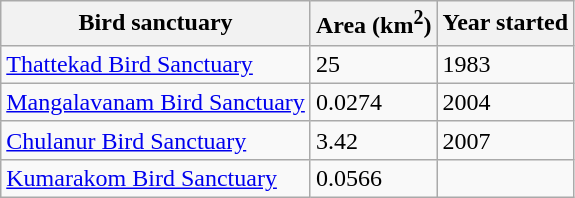<table class="wikitable sortable">
<tr>
<th>Bird sanctuary</th>
<th>Area (km<sup>2</sup>)</th>
<th>Year started</th>
</tr>
<tr>
<td><a href='#'>Thattekad Bird Sanctuary</a></td>
<td>25</td>
<td>1983</td>
</tr>
<tr>
<td><a href='#'>Mangalavanam Bird Sanctuary</a></td>
<td>0.0274</td>
<td>2004</td>
</tr>
<tr>
<td><a href='#'>Chulanur Bird Sanctuary</a></td>
<td>3.42</td>
<td>2007</td>
</tr>
<tr>
<td><a href='#'>Kumarakom Bird Sanctuary</a></td>
<td>0.0566</td>
<td></td>
</tr>
</table>
